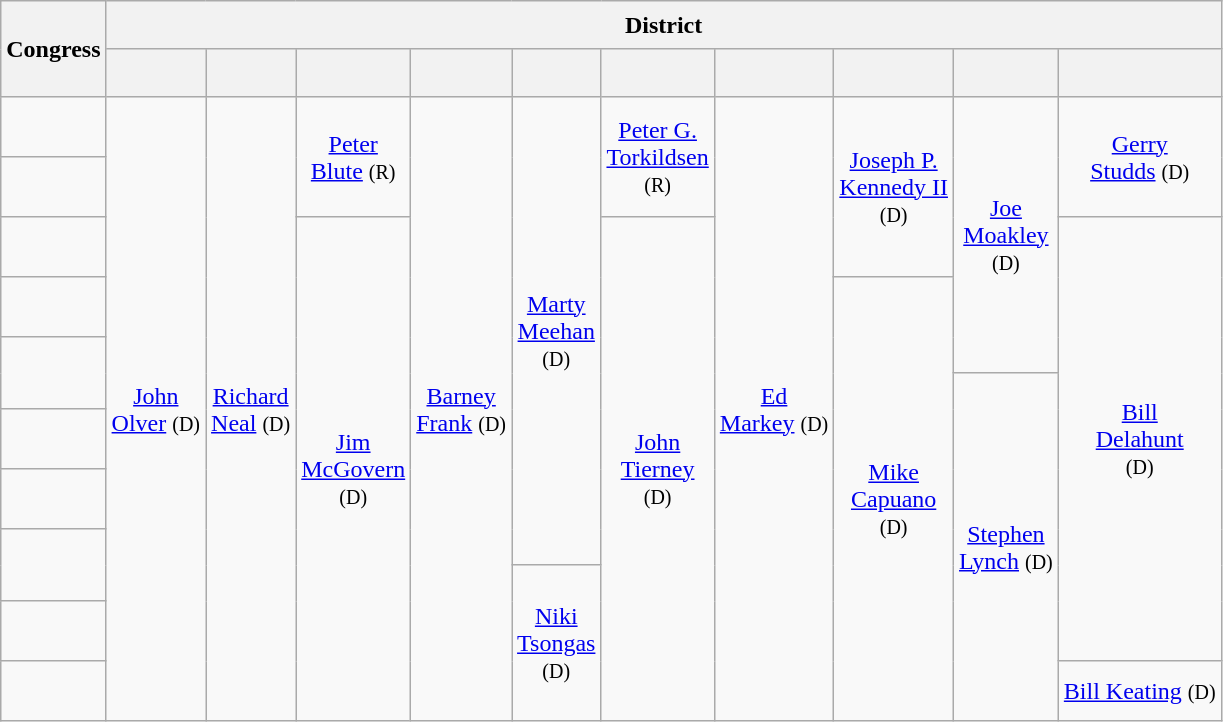<table class=wikitable style="text-align:center">
<tr style="height:2em">
<th rowspan=2>Congress</th>
<th colspan=10>District</th>
</tr>
<tr style="height:2em">
<th></th>
<th></th>
<th></th>
<th></th>
<th></th>
<th></th>
<th></th>
<th></th>
<th></th>
<th></th>
</tr>
<tr style="height:2.5em">
<td scope=row><strong></strong> </td>
<td rowspan=12 ><a href='#'>John<br>Olver</a> <small>(D)</small></td>
<td rowspan=12 ><a href='#'>Richard<br>Neal</a> <small>(D)</small></td>
<td rowspan=2 ><a href='#'>Peter<br>Blute</a> <small>(R)</small></td>
<td rowspan=12 ><a href='#'>Barney<br>Frank</a> <small>(D)</small></td>
<td rowspan=9 ><a href='#'>Marty<br>Meehan</a><br><small>(D)</small></td>
<td rowspan=2 ><a href='#'>Peter G.<br>Torkildsen</a><br><small>(R)</small></td>
<td rowspan=12 ><a href='#'>Ed<br>Markey</a> <small>(D)</small></td>
<td rowspan=3 ><a href='#'>Joseph P.<br>Kennedy II</a><br><small>(D)</small></td>
<td rowspan=5 ><a href='#'>Joe<br>Moakley</a><br><small>(D)</small></td>
<td rowspan=2 ><a href='#'>Gerry<br>Studds</a> <small>(D)</small></td>
</tr>
<tr style="height:2.5em">
<td scope=row><strong></strong> </td>
</tr>
<tr style="height:2.5em">
<td scope=row><strong></strong> </td>
<td rowspan=10 ><a href='#'>Jim<br>McGovern</a><br><small>(D)</small></td>
<td rowspan=10 ><a href='#'>John<br>Tierney</a><br><small>(D)</small></td>
<td rowspan=9 ><a href='#'>Bill<br>Delahunt</a><br><small>(D)</small></td>
</tr>
<tr style="height:2.5em">
<td scope=row><strong></strong> </td>
<td rowspan=9 ><a href='#'>Mike<br>Capuano</a><br><small>(D)</small></td>
</tr>
<tr style="height:1.5em">
<td scope=row rowspan=2><strong></strong> </td>
</tr>
<tr style="height:1.5em">
<td rowspan=7 ><a href='#'>Stephen<br>Lynch</a> <small>(D)</small></td>
</tr>
<tr style="height:2.5em">
<td scope=row><strong></strong> </td>
</tr>
<tr style="height:2.5em">
<td scope=row><strong></strong> </td>
</tr>
<tr style="height:1.5em">
<td scope=row rowspan=2><strong></strong> </td>
</tr>
<tr style="height:1.5em">
<td rowspan=3 ><a href='#'>Niki<br>Tsongas</a><br><small>(D)</small></td>
</tr>
<tr style="height:2.5em">
<td scope=row><strong></strong> </td>
</tr>
<tr style="height:2.5em">
<td scope=row><strong></strong> </td>
<td><a href='#'>Bill Keating</a> <small>(D)</small></td>
</tr>
</table>
